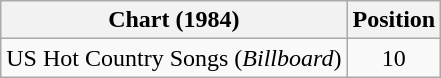<table class="wikitable">
<tr>
<th>Chart (1984)</th>
<th>Position</th>
</tr>
<tr>
<td>US Hot Country Songs (<em>Billboard</em>)</td>
<td align="center">10</td>
</tr>
</table>
